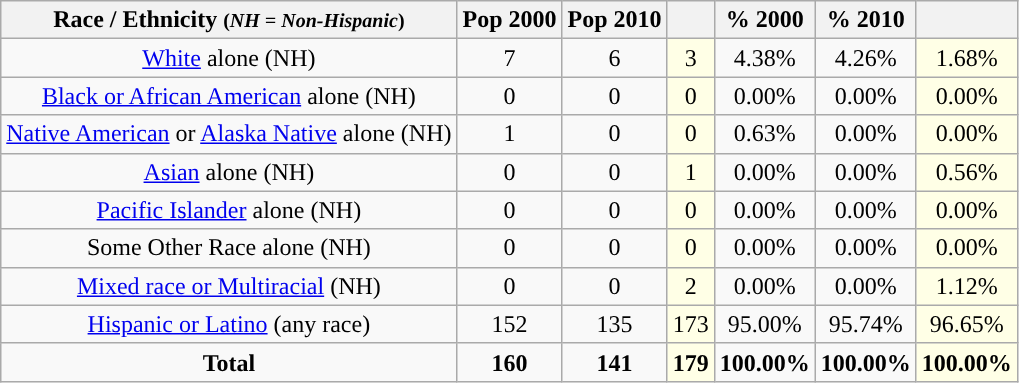<table class="wikitable" style="text-align:center;">
<tr>
<th>Race / Ethnicity <small>(<em>NH = Non-Hispanic</em>)</small></th>
<th>Pop 2000</th>
<th>Pop 2010</th>
<th></th>
<th>% 2000</th>
<th>% 2010</th>
<th></th>
</tr>
<tr>
<td><a href='#'>White</a> alone (NH)</td>
<td>7</td>
<td>6</td>
<td style='background: #ffffe6;'>3</td>
<td>4.38%</td>
<td>4.26%</td>
<td style='background: #ffffe6;'>1.68%</td>
</tr>
<tr>
<td><a href='#'>Black or African American</a> alone (NH)</td>
<td>0</td>
<td>0</td>
<td style='background: #ffffe6;'>0</td>
<td>0.00%</td>
<td>0.00%</td>
<td style='background: #ffffe6;'>0.00%</td>
</tr>
<tr>
<td><a href='#'>Native American</a> or <a href='#'>Alaska Native</a> alone (NH)</td>
<td>1</td>
<td>0</td>
<td style='background: #ffffe6;'>0</td>
<td>0.63%</td>
<td>0.00%</td>
<td style='background: #ffffe6;'>0.00%</td>
</tr>
<tr>
<td><a href='#'>Asian</a> alone (NH)</td>
<td>0</td>
<td>0</td>
<td style='background: #ffffe6;'>1</td>
<td>0.00%</td>
<td>0.00%</td>
<td style='background: #ffffe6;'>0.56%</td>
</tr>
<tr>
<td><a href='#'>Pacific Islander</a> alone (NH)</td>
<td>0</td>
<td>0</td>
<td style='background: #ffffe6;'>0</td>
<td>0.00%</td>
<td>0.00%</td>
<td style='background: #ffffe6;'>0.00%</td>
</tr>
<tr>
<td>Some Other Race alone (NH)</td>
<td>0</td>
<td>0</td>
<td style='background: #ffffe6;'>0</td>
<td>0.00%</td>
<td>0.00%</td>
<td style='background: #ffffe6;'>0.00%</td>
</tr>
<tr>
<td><a href='#'>Mixed race or Multiracial</a> (NH)</td>
<td>0</td>
<td>0</td>
<td style='background: #ffffe6;'>2</td>
<td>0.00%</td>
<td>0.00%</td>
<td style='background: #ffffe6;'>1.12%</td>
</tr>
<tr>
<td><a href='#'>Hispanic or Latino</a> (any race)</td>
<td>152</td>
<td>135</td>
<td style='background: #ffffe6;'>173</td>
<td>95.00%</td>
<td>95.74%</td>
<td style='background: #ffffe6;'>96.65%</td>
</tr>
<tr>
<td><strong>Total</strong></td>
<td><strong>160</strong></td>
<td><strong>141</strong></td>
<td style='background: #ffffe6;'><strong>179</strong></td>
<td><strong>100.00%</strong></td>
<td><strong>100.00%</strong></td>
<td style='background: #ffffe6;'><strong>100.00%</strong></td>
</tr>
</table>
